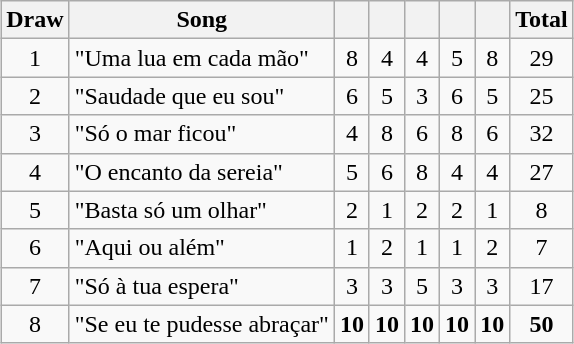<table class="wikitable plainrowheaders" style="margin: 1em auto 1em auto; text-align:center;">
<tr>
<th>Draw</th>
<th>Song</th>
<th></th>
<th></th>
<th></th>
<th></th>
<th></th>
<th>Total</th>
</tr>
<tr>
<td>1</td>
<td align="left">"Uma lua em cada mão"</td>
<td>8</td>
<td>4</td>
<td>4</td>
<td>5</td>
<td>8</td>
<td>29</td>
</tr>
<tr>
<td>2</td>
<td align="left">"Saudade que eu sou"</td>
<td>6</td>
<td>5</td>
<td>3</td>
<td>6</td>
<td>5</td>
<td>25</td>
</tr>
<tr>
<td>3</td>
<td align="left">"Só o mar ficou"</td>
<td>4</td>
<td>8</td>
<td>6</td>
<td>8</td>
<td>6</td>
<td>32</td>
</tr>
<tr>
<td>4</td>
<td align="left">"O encanto da sereia"</td>
<td>5</td>
<td>6</td>
<td>8</td>
<td>4</td>
<td>4</td>
<td>27</td>
</tr>
<tr>
<td>5</td>
<td align="left">"Basta só um olhar"</td>
<td>2</td>
<td>1</td>
<td>2</td>
<td>2</td>
<td>1</td>
<td>8</td>
</tr>
<tr>
<td>6</td>
<td align="left">"Aqui ou além"</td>
<td>1</td>
<td>2</td>
<td>1</td>
<td>1</td>
<td>2</td>
<td>7</td>
</tr>
<tr>
<td>7</td>
<td align="left">"Só à tua espera"</td>
<td>3</td>
<td>3</td>
<td>5</td>
<td>3</td>
<td>3</td>
<td>17</td>
</tr>
<tr>
<td>8</td>
<td align="left">"Se eu te pudesse abraçar"</td>
<td><strong>10</strong></td>
<td><strong>10</strong></td>
<td><strong>10</strong></td>
<td><strong>10</strong></td>
<td><strong>10</strong></td>
<td><strong>50</strong></td>
</tr>
</table>
